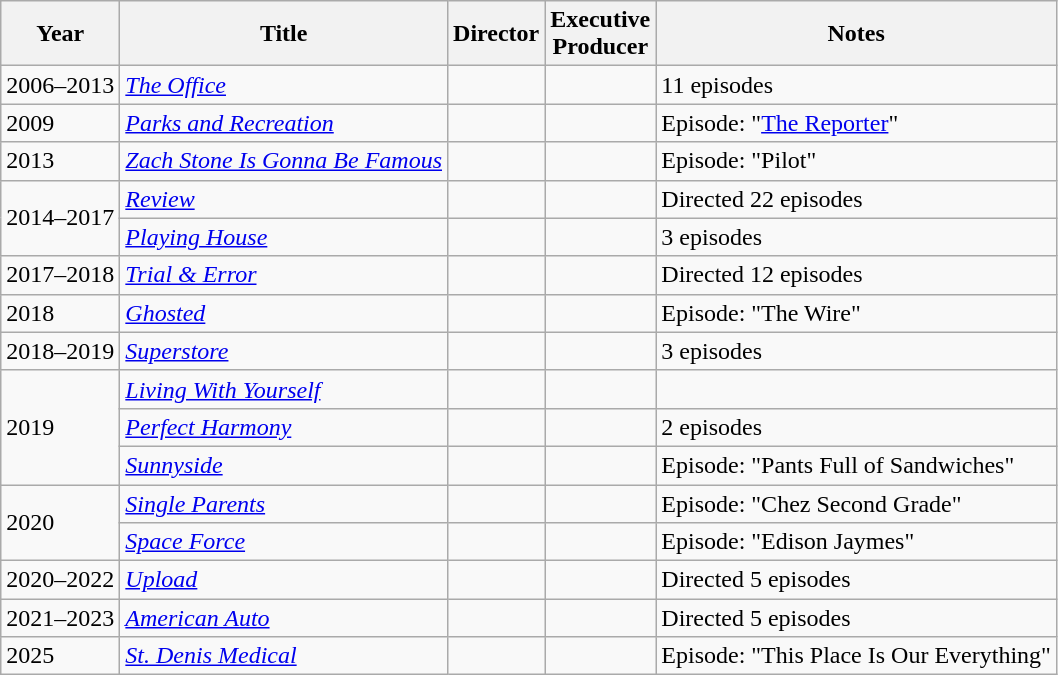<table class="wikitable">
<tr>
<th>Year</th>
<th>Title</th>
<th>Director</th>
<th>Executive<br>Producer</th>
<th>Notes</th>
</tr>
<tr>
<td>2006–2013</td>
<td><em><a href='#'>The Office</a></em></td>
<td></td>
<td></td>
<td>11 episodes</td>
</tr>
<tr>
<td>2009</td>
<td><em><a href='#'>Parks and Recreation</a></em></td>
<td></td>
<td></td>
<td>Episode: "<a href='#'>The Reporter</a>"</td>
</tr>
<tr>
<td>2013</td>
<td><em><a href='#'>Zach Stone Is Gonna Be Famous</a></em></td>
<td></td>
<td></td>
<td>Episode: "Pilot"</td>
</tr>
<tr>
<td rowspan="2">2014–2017</td>
<td><em><a href='#'>Review</a></em></td>
<td></td>
<td></td>
<td>Directed 22 episodes</td>
</tr>
<tr>
<td><em><a href='#'>Playing House</a></em></td>
<td></td>
<td></td>
<td>3 episodes</td>
</tr>
<tr>
<td>2017–2018</td>
<td><em><a href='#'>Trial & Error</a></em></td>
<td></td>
<td></td>
<td>Directed 12 episodes</td>
</tr>
<tr>
<td>2018</td>
<td><em><a href='#'>Ghosted</a></em></td>
<td></td>
<td></td>
<td>Episode: "The Wire"</td>
</tr>
<tr>
<td>2018–2019</td>
<td><em><a href='#'>Superstore</a></em></td>
<td></td>
<td></td>
<td>3 episodes</td>
</tr>
<tr>
<td rowspan="3">2019</td>
<td><em><a href='#'>Living With Yourself</a></em></td>
<td></td>
<td></td>
<td></td>
</tr>
<tr>
<td><em><a href='#'>Perfect Harmony</a></em></td>
<td></td>
<td></td>
<td>2 episodes</td>
</tr>
<tr>
<td><em><a href='#'>Sunnyside</a></em></td>
<td></td>
<td></td>
<td>Episode: "Pants Full of Sandwiches"</td>
</tr>
<tr>
<td rowspan="2">2020</td>
<td><em><a href='#'>Single Parents</a></em></td>
<td></td>
<td></td>
<td>Episode: "Chez Second Grade"</td>
</tr>
<tr>
<td><em><a href='#'>Space Force</a></em></td>
<td></td>
<td></td>
<td>Episode: "Edison Jaymes"</td>
</tr>
<tr>
<td>2020–2022</td>
<td><em><a href='#'>Upload</a></em></td>
<td></td>
<td></td>
<td>Directed 5 episodes</td>
</tr>
<tr>
<td>2021–2023</td>
<td><em><a href='#'>American Auto</a></em></td>
<td></td>
<td></td>
<td>Directed 5 episodes</td>
</tr>
<tr>
<td>2025</td>
<td><em><a href='#'>St. Denis Medical</a></em></td>
<td></td>
<td></td>
<td>Episode: "This Place Is Our Everything"</td>
</tr>
</table>
